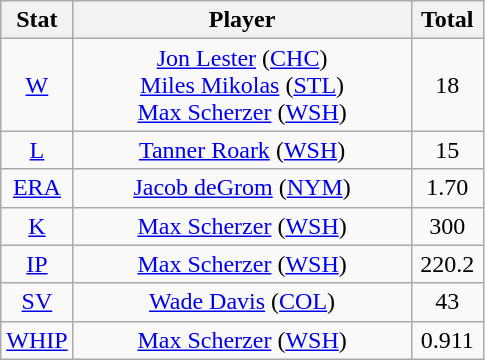<table class="wikitable" style="text-align:center;">
<tr>
<th style="width:15%;">Stat</th>
<th>Player</th>
<th style="width:15%;">Total</th>
</tr>
<tr>
<td><a href='#'>W</a></td>
<td><a href='#'>Jon Lester</a> (<a href='#'>CHC</a>)<br><a href='#'>Miles Mikolas</a> (<a href='#'>STL</a>)<br><a href='#'>Max Scherzer</a> (<a href='#'>WSH</a>)</td>
<td>18</td>
</tr>
<tr>
<td><a href='#'>L</a></td>
<td><a href='#'>Tanner Roark</a> (<a href='#'>WSH</a>)</td>
<td>15</td>
</tr>
<tr>
<td><a href='#'>ERA</a></td>
<td><a href='#'>Jacob deGrom</a> (<a href='#'>NYM</a>)</td>
<td>1.70</td>
</tr>
<tr>
<td><a href='#'>K</a></td>
<td><a href='#'>Max Scherzer</a> (<a href='#'>WSH</a>)</td>
<td>300</td>
</tr>
<tr>
<td><a href='#'>IP</a></td>
<td><a href='#'>Max Scherzer</a> (<a href='#'>WSH</a>)</td>
<td>220.2</td>
</tr>
<tr>
<td><a href='#'>SV</a></td>
<td><a href='#'>Wade Davis</a> (<a href='#'>COL</a>)</td>
<td>43</td>
</tr>
<tr>
<td><a href='#'>WHIP</a></td>
<td><a href='#'>Max Scherzer</a> (<a href='#'>WSH</a>)</td>
<td>0.911</td>
</tr>
</table>
